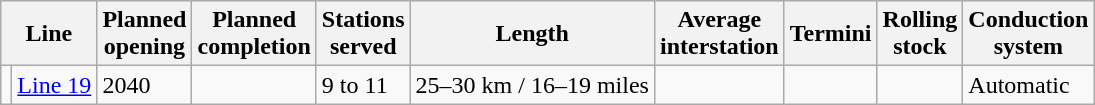<table class="wikitable sortable" style="text-align:left;">
<tr>
<th colspan="2">Line</th>
<th>Planned<br>opening</th>
<th>Planned<br>completion</th>
<th>Stations<br>served</th>
<th>Length</th>
<th>Average<br>interstation</th>
<th>Termini</th>
<th>Rolling<br>stock</th>
<th>Conduction<br>system</th>
</tr>
<tr>
<td class="noresize"></td>
<td style="text-align:left;"><a href='#'>Line 19</a></td>
<td>2040</td>
<td></td>
<td>9 to 11</td>
<td>25–30 km / 16–19 miles</td>
<td></td>
<td><br></td>
<td></td>
<td>Automatic</td>
</tr>
</table>
